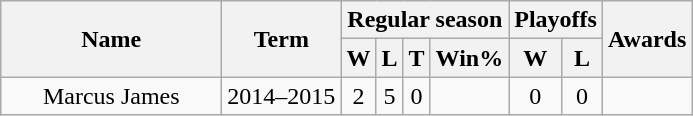<table class="wikitable">
<tr>
<th rowspan="2" style="width:140px;">Name</th>
<th rowspan="2">Term</th>
<th colspan="4">Regular season</th>
<th colspan="2">Playoffs</th>
<th rowspan="2">Awards</th>
</tr>
<tr>
<th>W</th>
<th>L</th>
<th>T</th>
<th>Win%</th>
<th>W</th>
<th>L</th>
</tr>
<tr>
<td style="text-align:center;">Marcus James</td>
<td style="text-align:center;">2014–2015</td>
<td style="text-align:center;">2</td>
<td style="text-align:center;">5</td>
<td style="text-align:center;">0</td>
<td style="text-align:center;"></td>
<td style="text-align:center;">0</td>
<td style="text-align:center;">0</td>
<td style="text-align:center;"></td>
</tr>
</table>
